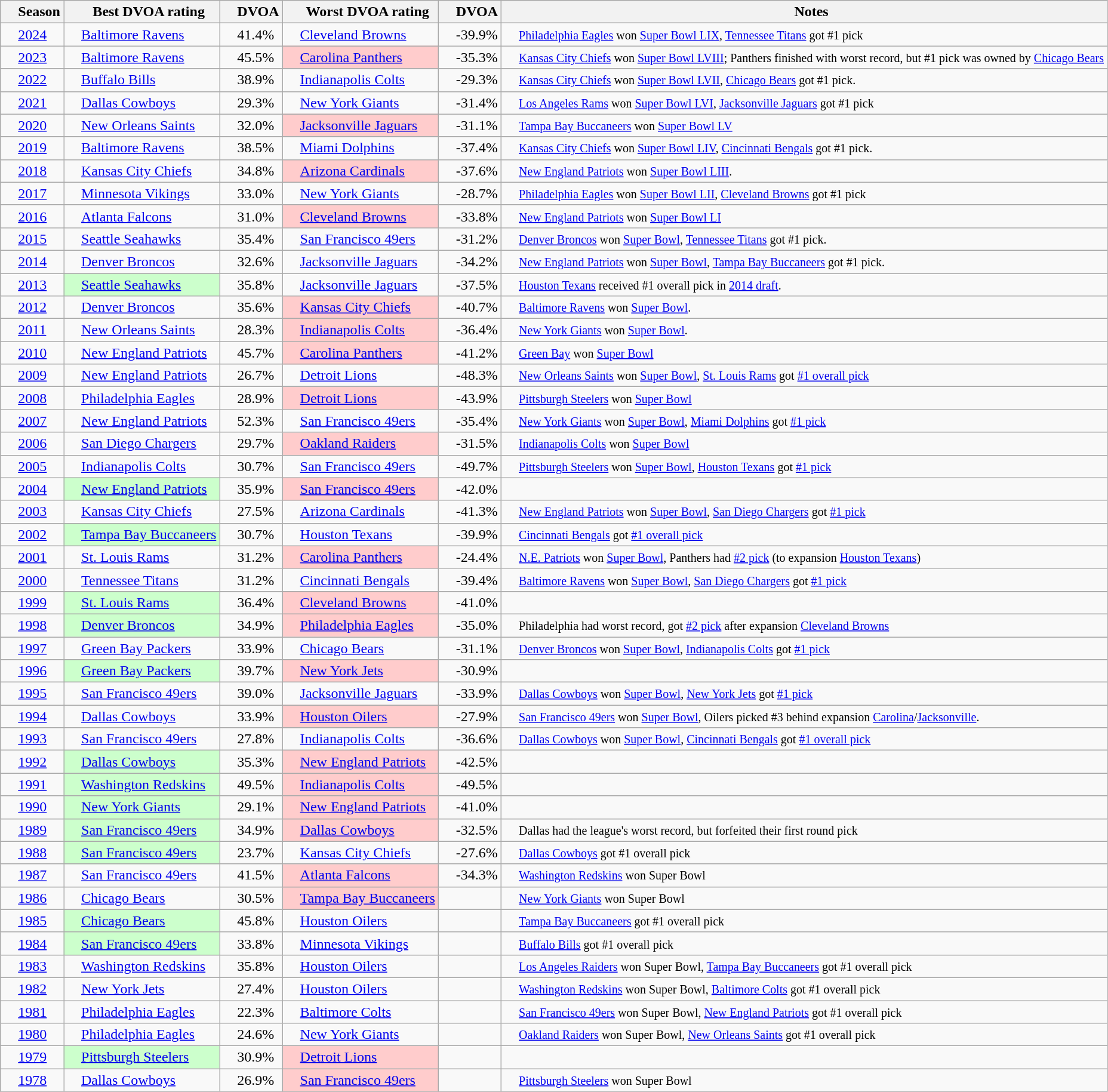<table class="wikitable sortable" style="text-align:left; text-indent:1em;">
<tr>
<th>Season</th>
<th>Best DVOA rating</th>
<th>DVOA</th>
<th>Worst DVOA rating</th>
<th>DVOA</th>
<th>Notes</th>
</tr>
<tr>
<td><a href='#'>2024</a></td>
<td><a href='#'>Baltimore Ravens</a></td>
<td>41.4%</td>
<td><a href='#'>Cleveland Browns</a></td>
<td>-39.9%</td>
<td><small><a href='#'>Philadelphia Eagles</a> won <a href='#'>Super Bowl LIX</a>, <a href='#'>Tennessee Titans</a> got #1 pick</small></td>
</tr>
<tr>
<td><a href='#'>2023</a></td>
<td><a href='#'>Baltimore Ravens</a></td>
<td>45.5%</td>
<td style="background:#FFCCCC;"><a href='#'>Carolina Panthers</a></td>
<td>-35.3%</td>
<td><small><a href='#'>Kansas City Chiefs</a> won <a href='#'>Super Bowl LVIII</a>; Panthers finished with worst record, but #1 pick was owned by <a href='#'>Chicago Bears</a></small></td>
</tr>
<tr>
<td><a href='#'>2022</a></td>
<td><a href='#'>Buffalo Bills</a></td>
<td>38.9%</td>
<td><a href='#'>Indianapolis Colts</a></td>
<td>-29.3%</td>
<td><small><a href='#'>Kansas City Chiefs</a> won <a href='#'>Super Bowl LVII</a>, <a href='#'>Chicago Bears</a> got #1 pick.</small></td>
</tr>
<tr>
<td><a href='#'>2021</a></td>
<td><a href='#'>Dallas Cowboys</a></td>
<td>29.3%</td>
<td><a href='#'>New York Giants</a></td>
<td>-31.4%</td>
<td><small><a href='#'>Los Angeles Rams</a> won <a href='#'>Super Bowl LVI</a>, <a href='#'>Jacksonville Jaguars</a> got #1 pick</small></td>
</tr>
<tr>
<td><a href='#'>2020</a></td>
<td><a href='#'>New Orleans Saints</a></td>
<td>32.0%</td>
<td style="background:#FFCCCC;"><a href='#'>Jacksonville Jaguars</a></td>
<td>-31.1%</td>
<td><small><a href='#'>Tampa Bay Buccaneers</a> won <a href='#'>Super Bowl LV</a></small></td>
</tr>
<tr>
<td><a href='#'>2019</a></td>
<td><a href='#'>Baltimore Ravens</a></td>
<td>38.5%</td>
<td><a href='#'>Miami Dolphins</a></td>
<td>-37.4%</td>
<td><small><a href='#'>Kansas City Chiefs</a> won <a href='#'>Super Bowl LIV</a>, <a href='#'>Cincinnati Bengals</a> got #1 pick.</small></td>
</tr>
<tr>
<td><a href='#'>2018</a></td>
<td><a href='#'>Kansas City Chiefs</a></td>
<td>34.8%</td>
<td style="background:#FFCCCC;"><a href='#'>Arizona Cardinals</a></td>
<td>-37.6%</td>
<td><small><a href='#'>New England Patriots</a> won <a href='#'>Super Bowl LIII</a>.</small></td>
</tr>
<tr>
<td><a href='#'>2017</a></td>
<td><a href='#'>Minnesota Vikings</a></td>
<td>33.0%</td>
<td><a href='#'>New York Giants</a></td>
<td>-28.7%</td>
<td><small><a href='#'>Philadelphia Eagles</a> won <a href='#'>Super Bowl LII</a>, <a href='#'>Cleveland Browns</a> got #1 pick</small></td>
</tr>
<tr>
<td><a href='#'>2016</a></td>
<td><a href='#'>Atlanta Falcons</a></td>
<td>31.0%</td>
<td style="background:#FFCCCC;"><a href='#'>Cleveland Browns</a></td>
<td>-33.8%</td>
<td><small><a href='#'>New England Patriots</a> won <a href='#'>Super Bowl LI</a></small></td>
</tr>
<tr>
<td><a href='#'>2015</a></td>
<td><a href='#'>Seattle Seahawks</a></td>
<td>35.4%</td>
<td><a href='#'>San Francisco 49ers</a></td>
<td>-31.2%</td>
<td><small><a href='#'>Denver Broncos</a> won <a href='#'>Super Bowl</a>, <a href='#'>Tennessee Titans</a> got #1 pick.</small></td>
</tr>
<tr>
<td><a href='#'>2014</a></td>
<td><a href='#'>Denver Broncos</a></td>
<td>32.6%</td>
<td><a href='#'>Jacksonville Jaguars</a></td>
<td>-34.2%</td>
<td><small><a href='#'>New England Patriots</a> won <a href='#'>Super Bowl</a>, <a href='#'>Tampa Bay Buccaneers</a> got #1 pick.</small></td>
</tr>
<tr>
<td><a href='#'>2013</a></td>
<td style="background:#cfc;"><a href='#'>Seattle Seahawks</a></td>
<td>35.8%</td>
<td><a href='#'>Jacksonville Jaguars</a></td>
<td>-37.5%</td>
<td><small><a href='#'>Houston Texans</a> received #1 overall pick in <a href='#'>2014 draft</a>.</small></td>
</tr>
<tr>
<td><a href='#'>2012</a></td>
<td><a href='#'>Denver Broncos</a></td>
<td>35.6%</td>
<td style="background:#FFCCCC;"><a href='#'>Kansas City Chiefs</a></td>
<td>-40.7%</td>
<td><small><a href='#'>Baltimore Ravens</a> won <a href='#'>Super Bowl</a>.</small></td>
</tr>
<tr>
<td><a href='#'>2011</a></td>
<td><a href='#'>New Orleans Saints</a></td>
<td>28.3%</td>
<td style="background:#FFCCCC;"><a href='#'>Indianapolis Colts</a></td>
<td>-36.4%</td>
<td><small><a href='#'>New York Giants</a> won <a href='#'>Super Bowl</a>.</small></td>
</tr>
<tr>
<td><a href='#'>2010</a></td>
<td><a href='#'>New England Patriots</a></td>
<td>45.7%</td>
<td style="background:#FFCCCC;"><a href='#'>Carolina Panthers</a></td>
<td>-41.2%</td>
<td><small><a href='#'>Green Bay</a> won <a href='#'>Super Bowl</a></small></td>
</tr>
<tr>
<td><a href='#'>2009</a></td>
<td><a href='#'>New England Patriots</a></td>
<td>26.7%</td>
<td><a href='#'>Detroit Lions</a></td>
<td>-48.3%</td>
<td><small><a href='#'>New Orleans Saints</a> won <a href='#'>Super Bowl</a>, <a href='#'>St. Louis Rams</a> got <a href='#'>#1 overall pick</a></small></td>
</tr>
<tr>
<td><a href='#'>2008</a></td>
<td><a href='#'>Philadelphia Eagles</a></td>
<td>28.9%</td>
<td style="background:#FFCCCC;"><a href='#'>Detroit Lions</a></td>
<td>-43.9%</td>
<td><small><a href='#'>Pittsburgh Steelers</a> won <a href='#'>Super Bowl</a></small> </td>
</tr>
<tr>
<td><a href='#'>2007</a></td>
<td><a href='#'>New England Patriots</a></td>
<td>52.3%</td>
<td><a href='#'>San Francisco 49ers</a></td>
<td>-35.4%</td>
<td><small><a href='#'>New York Giants</a> won <a href='#'>Super Bowl</a>, <a href='#'>Miami Dolphins</a> got <a href='#'>#1 pick</a></small></td>
</tr>
<tr>
<td><a href='#'>2006</a></td>
<td><a href='#'>San Diego Chargers</a></td>
<td>29.7%</td>
<td style="background:#FFCCCC;"><a href='#'>Oakland Raiders</a></td>
<td>-31.5%</td>
<td><small><a href='#'>Indianapolis Colts</a> won <a href='#'>Super Bowl</a></small> </td>
</tr>
<tr>
<td><a href='#'>2005</a></td>
<td><a href='#'>Indianapolis Colts</a></td>
<td>30.7%</td>
<td><a href='#'>San Francisco 49ers</a></td>
<td>-49.7%</td>
<td><small><a href='#'>Pittsburgh Steelers</a> won <a href='#'>Super Bowl</a>, <a href='#'>Houston Texans</a> got <a href='#'>#1 pick</a></small></td>
</tr>
<tr>
<td><a href='#'>2004</a></td>
<td style="background:#cfc;"><a href='#'>New England Patriots</a></td>
<td>35.9%</td>
<td style="background:#FFCCCC;"><a href='#'>San Francisco 49ers</a></td>
<td>-42.0%</td>
<td></td>
</tr>
<tr>
<td><a href='#'>2003</a></td>
<td><a href='#'>Kansas City Chiefs</a></td>
<td>27.5%</td>
<td><a href='#'>Arizona Cardinals</a></td>
<td>-41.3%</td>
<td><small><a href='#'>New England Patriots</a> won <a href='#'>Super Bowl</a>, <a href='#'>San Diego Chargers</a> got <a href='#'>#1 pick</a></small></td>
</tr>
<tr>
<td><a href='#'>2002</a></td>
<td style="background:#cfc;"><a href='#'>Tampa Bay Buccaneers</a></td>
<td>30.7%</td>
<td><a href='#'>Houston Texans</a></td>
<td>-39.9%</td>
<td><small><a href='#'>Cincinnati Bengals</a> got <a href='#'>#1 overall pick</a></small></td>
</tr>
<tr>
<td><a href='#'>2001</a></td>
<td><a href='#'>St. Louis Rams</a></td>
<td>31.2%</td>
<td style="background:#FFCCCC;"><a href='#'>Carolina Panthers</a></td>
<td>-24.4%</td>
<td><small><a href='#'>N.E. Patriots</a> won <a href='#'>Super Bowl</a>, Panthers had <a href='#'>#2 pick</a> (to expansion <a href='#'>Houston Texans</a>)</small></td>
</tr>
<tr>
<td><a href='#'>2000</a></td>
<td><a href='#'>Tennessee Titans</a></td>
<td>31.2%</td>
<td><a href='#'>Cincinnati Bengals</a></td>
<td>-39.4%</td>
<td><small><a href='#'>Baltimore Ravens</a> won <a href='#'>Super Bowl</a>, <a href='#'>San Diego Chargers</a> got <a href='#'>#1 pick</a></small></td>
</tr>
<tr>
<td><a href='#'>1999</a></td>
<td style="background:#cfc;"><a href='#'>St. Louis Rams</a></td>
<td>36.4%</td>
<td style="background:#FFCCCC;"><a href='#'>Cleveland Browns</a></td>
<td>-41.0%</td>
<td><small></small></td>
</tr>
<tr>
<td><a href='#'>1998</a></td>
<td style="background:#cfc;"><a href='#'>Denver Broncos</a></td>
<td>34.9%</td>
<td style="background:#FFCCCC;"><a href='#'>Philadelphia Eagles</a></td>
<td>-35.0%</td>
<td><small>Philadelphia had worst record, got <a href='#'>#2 pick</a> after expansion <a href='#'>Cleveland Browns</a></small></td>
</tr>
<tr>
<td><a href='#'>1997</a></td>
<td><a href='#'>Green Bay Packers</a></td>
<td>33.9%</td>
<td><a href='#'>Chicago Bears</a></td>
<td>-31.1%</td>
<td><small><a href='#'>Denver Broncos</a> won <a href='#'>Super Bowl</a>, <a href='#'>Indianapolis Colts</a> got <a href='#'>#1 pick</a></small> </td>
</tr>
<tr>
<td><a href='#'>1996</a></td>
<td style="background:#cfc;"><a href='#'>Green Bay Packers</a></td>
<td>39.7%</td>
<td style="background:#FFCCCC;"><a href='#'>New York Jets</a></td>
<td>-30.9%</td>
<td></td>
</tr>
<tr>
<td><a href='#'>1995</a></td>
<td><a href='#'>San Francisco 49ers</a></td>
<td>39.0%</td>
<td><a href='#'>Jacksonville Jaguars</a></td>
<td>-33.9%</td>
<td><small><a href='#'>Dallas Cowboys</a> won <a href='#'>Super Bowl</a>, <a href='#'>New York Jets</a> got <a href='#'>#1 pick</a></small></td>
</tr>
<tr>
<td><a href='#'>1994</a></td>
<td><a href='#'>Dallas Cowboys</a></td>
<td>33.9%</td>
<td style="background:#FFCCCC;"><a href='#'>Houston Oilers</a></td>
<td>-27.9%</td>
<td><small><a href='#'>San Francisco 49ers</a> won <a href='#'>Super Bowl</a>, Oilers picked #3 behind expansion <a href='#'>Carolina</a>/<a href='#'>Jacksonville</a>.</small></td>
</tr>
<tr>
<td><a href='#'>1993</a></td>
<td><a href='#'>San Francisco 49ers</a></td>
<td>27.8%</td>
<td><a href='#'>Indianapolis Colts</a></td>
<td>-36.6%</td>
<td><small><a href='#'>Dallas Cowboys</a> won <a href='#'>Super Bowl</a>, <a href='#'>Cincinnati Bengals</a> got <a href='#'>#1 overall pick</a></small></td>
</tr>
<tr>
<td><a href='#'>1992</a></td>
<td style="background:#cfc;"><a href='#'>Dallas Cowboys</a></td>
<td>35.3%</td>
<td style="background:#FFCCCC;"><a href='#'>New England Patriots</a></td>
<td>-42.5%</td>
<td></td>
</tr>
<tr>
<td><a href='#'>1991</a></td>
<td style="background:#cfc;"><a href='#'>Washington Redskins</a></td>
<td>49.5%</td>
<td style="background:#FFCCCC;"><a href='#'>Indianapolis Colts</a></td>
<td>-49.5%</td>
<td></td>
</tr>
<tr>
<td><a href='#'>1990</a></td>
<td style="background:#cfc;"><a href='#'>New York Giants</a></td>
<td>29.1%</td>
<td style="background:#FFCCCC;"><a href='#'>New England Patriots</a></td>
<td>-41.0%</td>
<td></td>
</tr>
<tr>
<td><a href='#'>1989</a></td>
<td style="background:#cfc;"><a href='#'>San Francisco 49ers</a></td>
<td>34.9%</td>
<td style="background:#FFCCCC;"><a href='#'>Dallas Cowboys</a></td>
<td>-32.5%</td>
<td><small>Dallas had the league's worst record, but forfeited their first round pick</small> </td>
</tr>
<tr>
<td><a href='#'>1988</a></td>
<td style="background:#cfc;"><a href='#'>San Francisco 49ers</a></td>
<td>23.7%</td>
<td><a href='#'>Kansas City Chiefs</a></td>
<td>-27.6%</td>
<td><small><a href='#'>Dallas Cowboys</a> got #1 overall pick</small></td>
</tr>
<tr>
<td><a href='#'>1987</a></td>
<td><a href='#'>San Francisco 49ers</a></td>
<td>41.5%</td>
<td style="background:#FFCCCC;"><a href='#'>Atlanta Falcons</a></td>
<td>-34.3%</td>
<td><small><a href='#'>Washington Redskins</a> won Super Bowl</small></td>
</tr>
<tr>
<td><a href='#'>1986</a></td>
<td><a href='#'>Chicago Bears</a></td>
<td>30.5%</td>
<td style="background:#FFCCCC;"><a href='#'>Tampa Bay Buccaneers</a></td>
<td></td>
<td><small><a href='#'>New York Giants</a> won Super Bowl</small></td>
</tr>
<tr>
<td><a href='#'>1985</a></td>
<td style="background:#cfc;"><a href='#'>Chicago Bears</a></td>
<td>45.8%</td>
<td><a href='#'>Houston Oilers</a></td>
<td></td>
<td><small><a href='#'>Tampa Bay Buccaneers</a> got #1 overall pick</small></td>
</tr>
<tr>
<td><a href='#'>1984</a></td>
<td style="background:#cfc;"><a href='#'>San Francisco 49ers</a></td>
<td>33.8%</td>
<td><a href='#'>Minnesota Vikings</a></td>
<td></td>
<td><small><a href='#'>Buffalo Bills</a> got #1 overall pick</small></td>
</tr>
<tr>
<td><a href='#'>1983</a></td>
<td><a href='#'>Washington Redskins</a></td>
<td>35.8%</td>
<td><a href='#'>Houston Oilers</a></td>
<td></td>
<td><small><a href='#'>Los Angeles Raiders</a> won Super Bowl, <a href='#'>Tampa Bay Buccaneers</a> got #1 overall pick</small></td>
</tr>
<tr>
<td><a href='#'>1982</a></td>
<td><a href='#'>New York Jets</a></td>
<td>27.4%</td>
<td><a href='#'>Houston Oilers</a></td>
<td></td>
<td><small><a href='#'>Washington Redskins</a> won Super Bowl, <a href='#'>Baltimore Colts</a> got #1 overall pick</small></td>
</tr>
<tr>
<td><a href='#'>1981</a></td>
<td><a href='#'>Philadelphia Eagles</a></td>
<td>22.3%</td>
<td><a href='#'>Baltimore Colts</a></td>
<td></td>
<td><small><a href='#'>San Francisco 49ers</a> won Super Bowl, <a href='#'>New England Patriots</a> got #1 overall pick</small></td>
</tr>
<tr>
<td><a href='#'>1980</a></td>
<td><a href='#'>Philadelphia Eagles</a></td>
<td>24.6%</td>
<td><a href='#'>New York Giants</a></td>
<td></td>
<td><small><a href='#'>Oakland Raiders</a> won Super Bowl, <a href='#'>New Orleans Saints</a> got #1 overall pick</small></td>
</tr>
<tr>
<td><a href='#'>1979</a></td>
<td style="background:#cfc;"><a href='#'>Pittsburgh Steelers</a></td>
<td>30.9%</td>
<td style="background:#FFCCCC;"><a href='#'>Detroit Lions</a></td>
<td></td>
<td></td>
</tr>
<tr>
<td><a href='#'>1978</a></td>
<td><a href='#'>Dallas Cowboys</a></td>
<td>26.9%</td>
<td style="background:#FFCCCC;"><a href='#'>San Francisco 49ers</a></td>
<td></td>
<td><small><a href='#'>Pittsburgh Steelers</a> won Super Bowl</small></td>
</tr>
</table>
